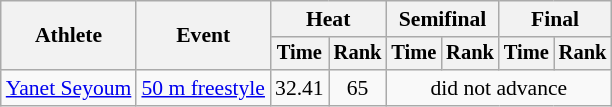<table class=wikitable style="font-size:90%">
<tr>
<th rowspan="2">Athlete</th>
<th rowspan="2">Event</th>
<th colspan="2">Heat</th>
<th colspan="2">Semifinal</th>
<th colspan="2">Final</th>
</tr>
<tr style="font-size:95%">
<th>Time</th>
<th>Rank</th>
<th>Time</th>
<th>Rank</th>
<th>Time</th>
<th>Rank</th>
</tr>
<tr align=center>
<td align=left><a href='#'>Yanet Seyoum</a></td>
<td align=left><a href='#'>50 m freestyle</a></td>
<td>32.41</td>
<td>65</td>
<td colspan=4>did not advance</td>
</tr>
</table>
